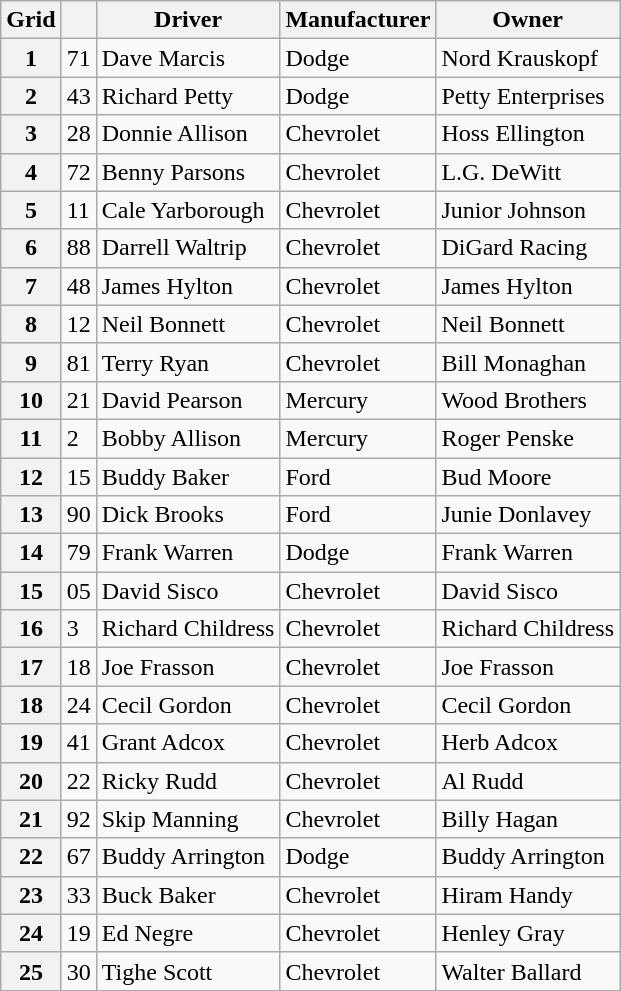<table class="wikitable">
<tr>
<th>Grid</th>
<th></th>
<th>Driver</th>
<th>Manufacturer</th>
<th>Owner</th>
</tr>
<tr>
<th>1</th>
<td>71</td>
<td>Dave Marcis</td>
<td>Dodge</td>
<td>Nord Krauskopf</td>
</tr>
<tr>
<th>2</th>
<td>43</td>
<td>Richard Petty</td>
<td>Dodge</td>
<td>Petty Enterprises</td>
</tr>
<tr>
<th>3</th>
<td>28</td>
<td>Donnie Allison</td>
<td>Chevrolet</td>
<td>Hoss Ellington</td>
</tr>
<tr>
<th>4</th>
<td>72</td>
<td>Benny Parsons</td>
<td>Chevrolet</td>
<td>L.G. DeWitt</td>
</tr>
<tr>
<th>5</th>
<td>11</td>
<td>Cale Yarborough</td>
<td>Chevrolet</td>
<td>Junior Johnson</td>
</tr>
<tr>
<th>6</th>
<td>88</td>
<td>Darrell Waltrip</td>
<td>Chevrolet</td>
<td>DiGard Racing</td>
</tr>
<tr>
<th>7</th>
<td>48</td>
<td>James Hylton</td>
<td>Chevrolet</td>
<td>James Hylton</td>
</tr>
<tr>
<th>8</th>
<td>12</td>
<td>Neil Bonnett</td>
<td>Chevrolet</td>
<td>Neil Bonnett</td>
</tr>
<tr>
<th>9</th>
<td>81</td>
<td>Terry Ryan</td>
<td>Chevrolet</td>
<td>Bill Monaghan</td>
</tr>
<tr>
<th>10</th>
<td>21</td>
<td>David Pearson</td>
<td>Mercury</td>
<td>Wood Brothers</td>
</tr>
<tr>
<th>11</th>
<td>2</td>
<td>Bobby Allison</td>
<td>Mercury</td>
<td>Roger Penske</td>
</tr>
<tr>
<th>12</th>
<td>15</td>
<td>Buddy Baker</td>
<td>Ford</td>
<td>Bud Moore</td>
</tr>
<tr>
<th>13</th>
<td>90</td>
<td>Dick Brooks</td>
<td>Ford</td>
<td>Junie Donlavey</td>
</tr>
<tr>
<th>14</th>
<td>79</td>
<td>Frank Warren</td>
<td>Dodge</td>
<td>Frank Warren</td>
</tr>
<tr>
<th>15</th>
<td>05</td>
<td>David Sisco</td>
<td>Chevrolet</td>
<td>David Sisco</td>
</tr>
<tr>
<th>16</th>
<td>3</td>
<td>Richard Childress</td>
<td>Chevrolet</td>
<td>Richard Childress</td>
</tr>
<tr>
<th>17</th>
<td>18</td>
<td>Joe Frasson</td>
<td>Chevrolet</td>
<td>Joe Frasson</td>
</tr>
<tr>
<th>18</th>
<td>24</td>
<td>Cecil Gordon</td>
<td>Chevrolet</td>
<td>Cecil Gordon</td>
</tr>
<tr>
<th>19</th>
<td>41</td>
<td>Grant Adcox</td>
<td>Chevrolet</td>
<td>Herb Adcox</td>
</tr>
<tr>
<th>20</th>
<td>22</td>
<td>Ricky Rudd</td>
<td>Chevrolet</td>
<td>Al Rudd</td>
</tr>
<tr>
<th>21</th>
<td>92</td>
<td>Skip Manning</td>
<td>Chevrolet</td>
<td>Billy Hagan</td>
</tr>
<tr>
<th>22</th>
<td>67</td>
<td>Buddy Arrington</td>
<td>Dodge</td>
<td>Buddy Arrington</td>
</tr>
<tr>
<th>23</th>
<td>33</td>
<td>Buck Baker</td>
<td>Chevrolet</td>
<td>Hiram Handy</td>
</tr>
<tr>
<th>24</th>
<td>19</td>
<td>Ed Negre</td>
<td>Chevrolet</td>
<td>Henley Gray</td>
</tr>
<tr>
<th>25</th>
<td>30</td>
<td>Tighe Scott</td>
<td>Chevrolet</td>
<td>Walter Ballard</td>
</tr>
</table>
